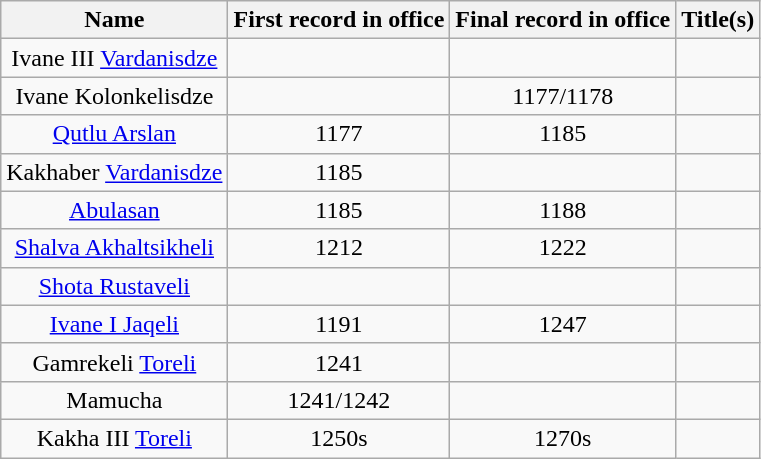<table class="wikitable" style="text-align:center;">
<tr>
<th>Name</th>
<th>First record in office</th>
<th>Final record in office</th>
<th>Title(s)</th>
</tr>
<tr>
<td>Ivane III <a href='#'>Vardanisdze</a></td>
<td></td>
<td></td>
<td></td>
</tr>
<tr>
<td>Ivane Kolonkelisdze</td>
<td></td>
<td>1177/1178</td>
<td></td>
</tr>
<tr>
<td><a href='#'>Qutlu Arslan</a></td>
<td>1177</td>
<td>1185</td>
<td></td>
</tr>
<tr>
<td>Kakhaber <a href='#'>Vardanisdze</a></td>
<td>1185</td>
<td></td>
<td></td>
</tr>
<tr>
<td><a href='#'>Abulasan</a></td>
<td>1185</td>
<td>1188</td>
<td></td>
</tr>
<tr>
<td><a href='#'>Shalva Akhaltsikheli</a></td>
<td>1212</td>
<td>1222</td>
<td></td>
</tr>
<tr>
<td><a href='#'>Shota Rustaveli</a></td>
<td></td>
<td></td>
<td></td>
</tr>
<tr>
<td><a href='#'>Ivane I Jaqeli</a></td>
<td>1191</td>
<td>1247</td>
<td></td>
</tr>
<tr>
<td>Gamrekeli <a href='#'>Toreli</a></td>
<td>1241</td>
<td></td>
<td></td>
</tr>
<tr>
<td>Mamucha</td>
<td>1241/1242</td>
<td></td>
<td></td>
</tr>
<tr>
<td>Kakha III <a href='#'>Toreli</a></td>
<td>1250s</td>
<td>1270s</td>
<td></td>
</tr>
</table>
